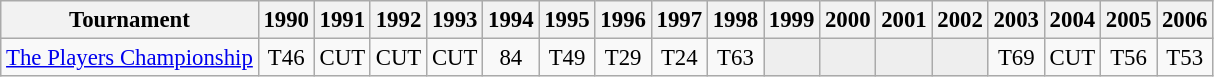<table class="wikitable" style="font-size:95%;text-align:center;">
<tr>
<th>Tournament</th>
<th>1990</th>
<th>1991</th>
<th>1992</th>
<th>1993</th>
<th>1994</th>
<th>1995</th>
<th>1996</th>
<th>1997</th>
<th>1998</th>
<th>1999</th>
<th>2000</th>
<th>2001</th>
<th>2002</th>
<th>2003</th>
<th>2004</th>
<th>2005</th>
<th>2006</th>
</tr>
<tr>
<td align=left><a href='#'>The Players Championship</a></td>
<td>T46</td>
<td>CUT</td>
<td>CUT</td>
<td>CUT</td>
<td>84</td>
<td>T49</td>
<td>T29</td>
<td>T24</td>
<td>T63</td>
<td style="background:#eeeeee;"></td>
<td style="background:#eeeeee;"></td>
<td style="background:#eeeeee;"></td>
<td style="background:#eeeeee;"></td>
<td>T69</td>
<td>CUT</td>
<td>T56</td>
<td>T53</td>
</tr>
</table>
